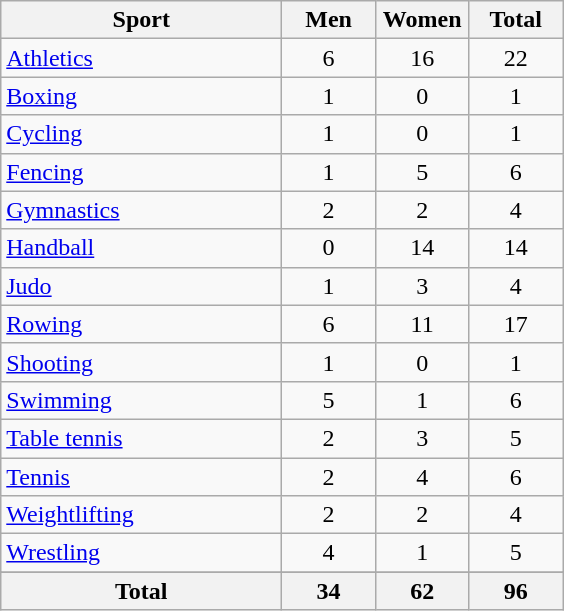<table class="wikitable sortable" style="text-align:center;">
<tr>
<th width=180>Sport</th>
<th width=55>Men</th>
<th width=55>Women</th>
<th width=55>Total</th>
</tr>
<tr>
<td align=left><a href='#'>Athletics</a></td>
<td>6</td>
<td>16</td>
<td>22</td>
</tr>
<tr>
<td align=left><a href='#'>Boxing</a></td>
<td>1</td>
<td>0</td>
<td>1</td>
</tr>
<tr>
<td align=left><a href='#'>Cycling</a></td>
<td>1</td>
<td>0</td>
<td>1</td>
</tr>
<tr>
<td align=left><a href='#'>Fencing</a></td>
<td>1</td>
<td>5</td>
<td>6</td>
</tr>
<tr>
<td align=left><a href='#'>Gymnastics</a></td>
<td>2</td>
<td>2</td>
<td>4</td>
</tr>
<tr>
<td align=left><a href='#'>Handball</a></td>
<td>0</td>
<td>14</td>
<td>14</td>
</tr>
<tr>
<td align=left><a href='#'>Judo</a></td>
<td>1</td>
<td>3</td>
<td>4</td>
</tr>
<tr>
<td align=left><a href='#'>Rowing</a></td>
<td>6</td>
<td>11</td>
<td>17</td>
</tr>
<tr>
<td align=left><a href='#'>Shooting</a></td>
<td>1</td>
<td>0</td>
<td>1</td>
</tr>
<tr>
<td align=left><a href='#'>Swimming</a></td>
<td>5</td>
<td>1</td>
<td>6</td>
</tr>
<tr>
<td align=left><a href='#'>Table tennis</a></td>
<td>2</td>
<td>3</td>
<td>5</td>
</tr>
<tr>
<td align=left><a href='#'>Tennis</a></td>
<td>2</td>
<td>4</td>
<td>6</td>
</tr>
<tr>
<td align=left><a href='#'>Weightlifting</a></td>
<td>2</td>
<td>2</td>
<td>4</td>
</tr>
<tr>
<td align=left><a href='#'>Wrestling</a></td>
<td>4</td>
<td>1</td>
<td>5</td>
</tr>
<tr>
</tr>
<tr class="sortbottom">
<th>Total</th>
<th>34</th>
<th>62</th>
<th>96</th>
</tr>
</table>
